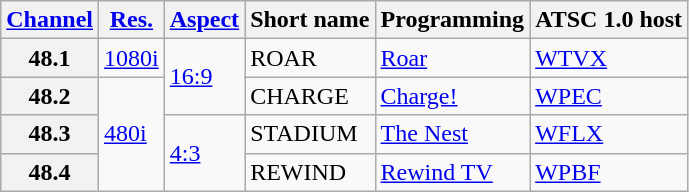<table class="wikitable">
<tr>
<th scope = "col"><a href='#'>Channel</a></th>
<th scope = "col"><a href='#'>Res.</a></th>
<th scope = "col"><a href='#'>Aspect</a></th>
<th scope = "col">Short name</th>
<th scope = "col">Programming</th>
<th scope = "col">ATSC 1.0 host</th>
</tr>
<tr>
<th scope = "row">48.1</th>
<td><a href='#'>1080i</a></td>
<td rowspan=2><a href='#'>16:9</a></td>
<td>ROAR</td>
<td><a href='#'>Roar</a></td>
<td><a href='#'>WTVX</a></td>
</tr>
<tr>
<th scope = "row">48.2</th>
<td rowspan=3><a href='#'>480i</a></td>
<td>CHARGE</td>
<td><a href='#'>Charge!</a></td>
<td><a href='#'>WPEC</a></td>
</tr>
<tr>
<th scope = "row">48.3</th>
<td rowspan=2><a href='#'>4:3</a></td>
<td>STADIUM</td>
<td><a href='#'>The Nest</a></td>
<td><a href='#'>WFLX</a></td>
</tr>
<tr>
<th scope = "row">48.4</th>
<td>REWIND</td>
<td><a href='#'>Rewind TV</a></td>
<td><a href='#'>WPBF</a></td>
</tr>
</table>
